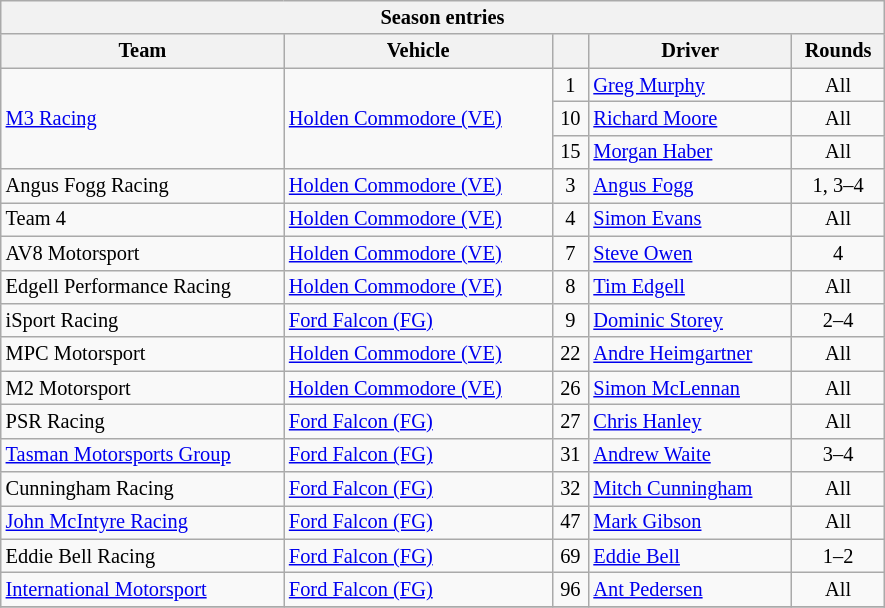<table class="wikitable" width=57.5% style="font-size: 85%; max-width: 590px">
<tr>
<th colspan="5">Season entries</th>
</tr>
<tr>
<th>Team</th>
<th>Vehicle</th>
<th valign="middle"></th>
<th>Driver</th>
<th>Rounds</th>
</tr>
<tr>
<td rowspan="3"><a href='#'>M3 Racing</a></td>
<td rowspan="3"><a href='#'>Holden Commodore (VE)</a></td>
<td align="middle">1</td>
<td> <a href='#'>Greg Murphy</a></td>
<td align="center">All</td>
</tr>
<tr>
<td align="middle">10</td>
<td> <a href='#'>Richard Moore</a></td>
<td align="center">All</td>
</tr>
<tr>
<td align="middle">15</td>
<td> <a href='#'>Morgan Haber</a></td>
<td align="center">All</td>
</tr>
<tr>
<td>Angus Fogg Racing</td>
<td><a href='#'>Holden Commodore (VE)</a></td>
<td align="middle">3</td>
<td> <a href='#'>Angus Fogg</a></td>
<td align="center">1, 3–4</td>
</tr>
<tr>
<td>Team 4</td>
<td><a href='#'>Holden Commodore (VE)</a></td>
<td align="middle">4</td>
<td> <a href='#'>Simon Evans</a></td>
<td align="center">All</td>
</tr>
<tr>
<td>AV8 Motorsport</td>
<td><a href='#'>Holden Commodore (VE)</a></td>
<td align="center">7</td>
<td> <a href='#'>Steve Owen</a></td>
<td align="center">4</td>
</tr>
<tr>
<td>Edgell Performance Racing</td>
<td><a href='#'>Holden Commodore (VE)</a></td>
<td align="middle">8</td>
<td> <a href='#'>Tim Edgell</a></td>
<td align="center">All</td>
</tr>
<tr>
<td>iSport Racing</td>
<td><a href='#'>Ford Falcon (FG)</a></td>
<td align="middle">9</td>
<td> <a href='#'>Dominic Storey</a></td>
<td align="center">2–4</td>
</tr>
<tr>
<td>MPC Motorsport</td>
<td><a href='#'>Holden Commodore (VE)</a></td>
<td align="middle">22</td>
<td> <a href='#'>Andre Heimgartner</a></td>
<td align="center">All</td>
</tr>
<tr>
<td>M2 Motorsport</td>
<td><a href='#'>Holden Commodore (VE)</a></td>
<td align="middle">26</td>
<td> <a href='#'>Simon McLennan</a></td>
<td align="center">All</td>
</tr>
<tr>
<td>PSR Racing</td>
<td><a href='#'>Ford Falcon (FG)</a></td>
<td align="center">27</td>
<td> <a href='#'>Chris Hanley</a></td>
<td align="center">All</td>
</tr>
<tr>
<td><a href='#'>Tasman Motorsports Group</a></td>
<td><a href='#'>Ford Falcon (FG)</a></td>
<td align="middle">31</td>
<td> <a href='#'>Andrew Waite</a></td>
<td align="center">3–4</td>
</tr>
<tr>
<td>Cunningham Racing</td>
<td><a href='#'>Ford Falcon (FG)</a></td>
<td align="middle">32</td>
<td> <a href='#'>Mitch Cunningham</a></td>
<td align="center">All</td>
</tr>
<tr>
<td><a href='#'>John McIntyre Racing</a></td>
<td><a href='#'>Ford Falcon (FG)</a></td>
<td align="middle">47</td>
<td> <a href='#'>Mark Gibson</a></td>
<td align="center">All</td>
</tr>
<tr>
<td>Eddie Bell Racing</td>
<td><a href='#'>Ford Falcon (FG)</a></td>
<td align="middle">69</td>
<td> <a href='#'>Eddie Bell</a></td>
<td align="center">1–2</td>
</tr>
<tr>
<td><a href='#'>International Motorsport</a></td>
<td><a href='#'>Ford Falcon (FG)</a></td>
<td align="middle">96</td>
<td> <a href='#'>Ant Pedersen</a></td>
<td align="center">All</td>
</tr>
<tr>
</tr>
</table>
